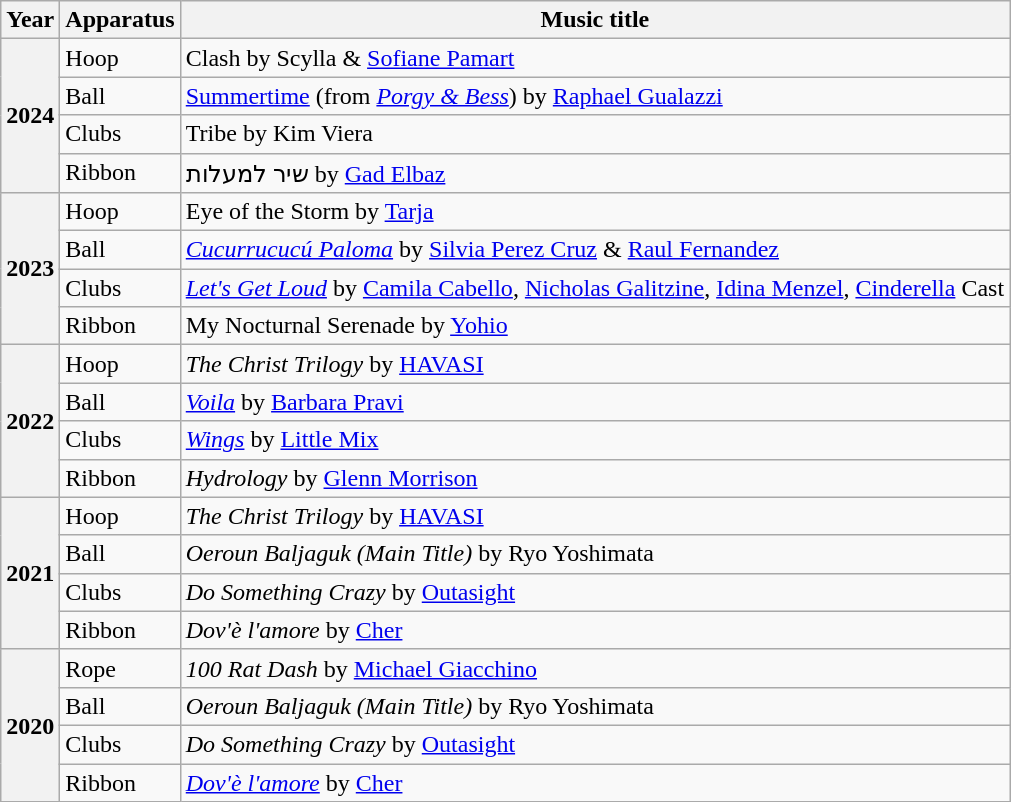<table class="wikitable plainrowheaders">
<tr>
<th scope=col>Year</th>
<th scope=col>Apparatus</th>
<th scope=col>Music title</th>
</tr>
<tr>
<th scope=row rowspan=4>2024</th>
<td>Hoop</td>
<td>Clash by Scylla & <a href='#'>Sofiane Pamart</a></td>
</tr>
<tr>
<td>Ball</td>
<td><a href='#'>Summertime</a> (from <em><a href='#'>Porgy & Bess</a></em>) by <a href='#'>Raphael Gualazzi</a></td>
</tr>
<tr>
<td>Clubs</td>
<td>Tribe by Kim Viera</td>
</tr>
<tr>
<td>Ribbon</td>
<td>שיר למעלות by <a href='#'>Gad Elbaz</a></td>
</tr>
<tr>
<th scope=row rowspan=4>2023</th>
<td>Hoop</td>
<td>Eye of the Storm by <a href='#'>Tarja</a></td>
</tr>
<tr>
<td>Ball</td>
<td><em><a href='#'>Cucurrucucú Paloma</a></em> by <a href='#'>Silvia Perez Cruz</a> & <a href='#'>Raul Fernandez</a></td>
</tr>
<tr>
<td>Clubs</td>
<td><em><a href='#'>Let's Get Loud</a></em> by <a href='#'>Camila Cabello</a>, <a href='#'>Nicholas Galitzine</a>, <a href='#'>Idina Menzel</a>, <a href='#'>Cinderella</a> Cast</td>
</tr>
<tr>
<td>Ribbon</td>
<td>My Nocturnal Serenade by <a href='#'>Yohio</a></td>
</tr>
<tr>
<th scope=row rowspan=4>2022</th>
<td>Hoop</td>
<td><em>The Christ Trilogy</em> by <a href='#'>HAVASI</a></td>
</tr>
<tr>
<td>Ball</td>
<td><em><a href='#'>Voila</a></em> by <a href='#'>Barbara Pravi</a></td>
</tr>
<tr>
<td>Clubs</td>
<td><em><a href='#'>Wings</a></em> by <a href='#'>Little Mix</a></td>
</tr>
<tr>
<td>Ribbon</td>
<td><em>Hydrology</em> by <a href='#'>Glenn Morrison</a></td>
</tr>
<tr>
<th scope=row rowspan=4>2021</th>
<td>Hoop</td>
<td><em>The Christ Trilogy</em> by <a href='#'>HAVASI</a></td>
</tr>
<tr>
<td>Ball</td>
<td><em>Oeroun Baljaguk (Main Title)</em> by Ryo Yoshimata</td>
</tr>
<tr>
<td>Clubs</td>
<td><em>Do Something Crazy</em> by <a href='#'>Outasight</a></td>
</tr>
<tr>
<td>Ribbon</td>
<td><em>Dov'è l'amore</em> by <a href='#'>Cher</a></td>
</tr>
<tr>
<th scope=row rowspan=4>2020</th>
<td>Rope</td>
<td><em>100 Rat Dash</em> by <a href='#'>Michael Giacchino</a></td>
</tr>
<tr>
<td>Ball</td>
<td><em>Oeroun Baljaguk (Main Title)</em> by Ryo Yoshimata</td>
</tr>
<tr>
<td>Clubs</td>
<td><em>Do Something Crazy</em> by <a href='#'>Outasight</a></td>
</tr>
<tr>
<td>Ribbon</td>
<td><em><a href='#'>Dov'è l'amore</a></em> by <a href='#'>Cher</a></td>
</tr>
</table>
